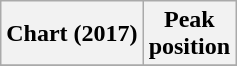<table class="wikitable plainrowheaders" style="text-align:center">
<tr>
<th scope="col">Chart (2017)</th>
<th scope="col">Peak<br> position</th>
</tr>
<tr>
</tr>
</table>
